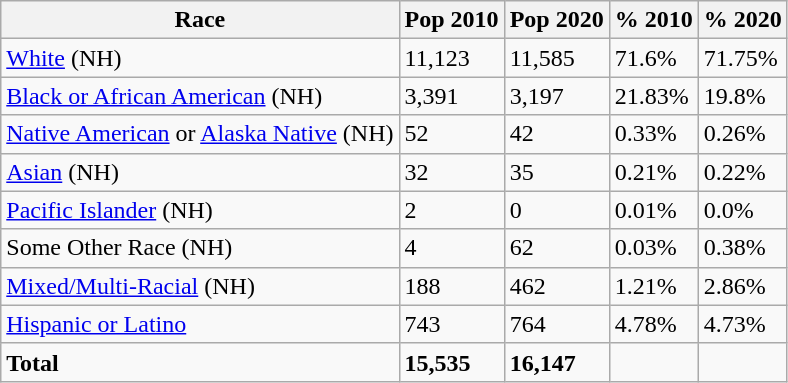<table class="wikitable">
<tr>
<th>Race</th>
<th>Pop 2010</th>
<th>Pop 2020</th>
<th>% 2010</th>
<th>% 2020</th>
</tr>
<tr>
<td><a href='#'>White</a> (NH)</td>
<td>11,123</td>
<td>11,585</td>
<td>71.6%</td>
<td>71.75%</td>
</tr>
<tr>
<td><a href='#'>Black or African American</a> (NH)</td>
<td>3,391</td>
<td>3,197</td>
<td>21.83%</td>
<td>19.8%</td>
</tr>
<tr>
<td><a href='#'>Native American</a> or <a href='#'>Alaska Native</a> (NH)</td>
<td>52</td>
<td>42</td>
<td>0.33%</td>
<td>0.26%</td>
</tr>
<tr>
<td><a href='#'>Asian</a> (NH)</td>
<td>32</td>
<td>35</td>
<td>0.21%</td>
<td>0.22%</td>
</tr>
<tr>
<td><a href='#'>Pacific Islander</a> (NH)</td>
<td>2</td>
<td>0</td>
<td>0.01%</td>
<td>0.0%</td>
</tr>
<tr>
<td>Some Other Race (NH)</td>
<td>4</td>
<td>62</td>
<td>0.03%</td>
<td>0.38%</td>
</tr>
<tr>
<td><a href='#'>Mixed/Multi-Racial</a> (NH)</td>
<td>188</td>
<td>462</td>
<td>1.21%</td>
<td>2.86%</td>
</tr>
<tr>
<td><a href='#'>Hispanic or Latino</a></td>
<td>743</td>
<td>764</td>
<td>4.78%</td>
<td>4.73%</td>
</tr>
<tr>
<td><strong>Total</strong></td>
<td><strong>15,535</strong></td>
<td><strong>16,147</strong></td>
<td></td>
<td></td>
</tr>
</table>
